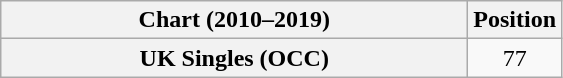<table class="wikitable sortable plainrowheaders" style="text-align:center">
<tr>
<th scope="col" style="width:19em;">Chart (2010–2019)</th>
<th scope="col">Position</th>
</tr>
<tr>
<th scope="row">UK Singles (OCC)</th>
<td>77</td>
</tr>
</table>
